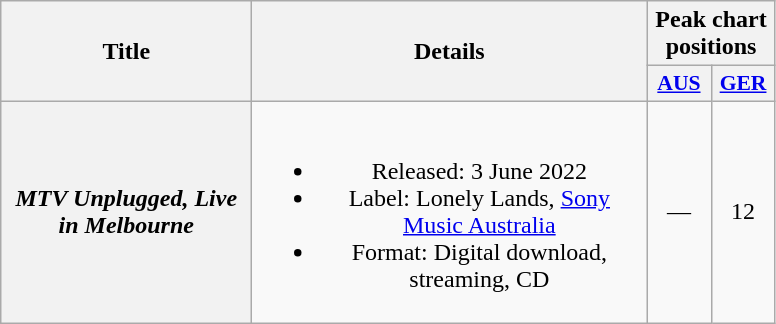<table class="wikitable plainrowheaders" style="text-align:center;">
<tr>
<th scope="col" rowspan="2" style="width:10em;">Title</th>
<th scope="col" rowspan="2" style="width:16em;">Details</th>
<th scope="col" colspan="2">Peak chart positions</th>
</tr>
<tr>
<th scope="col" style="width:2.5em;font-size:90%;"><a href='#'>AUS</a><br></th>
<th scope="col" style="width:2.5em;font-size:90%;"><a href='#'>GER</a><br></th>
</tr>
<tr>
<th scope="row"><em>MTV Unplugged, Live in Melbourne</em></th>
<td><br><ul><li>Released: 3 June 2022</li><li>Label: Lonely Lands, <a href='#'>Sony Music Australia</a></li><li>Format: Digital download, streaming, CD</li></ul></td>
<td>—</td>
<td>12</td>
</tr>
</table>
